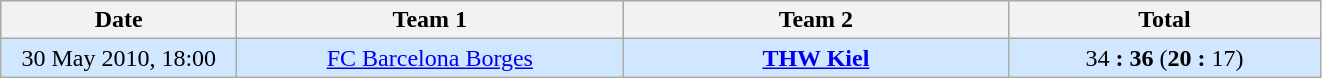<table class="wikitable" style="text-align:center">
<tr style="background-color:#EBE085;">
<th style="width:150px;">Date</th>
<th style="width:250px;">Team 1</th>
<th style="width:250px;">Team 2</th>
<th style="width:200px;">Total</th>
</tr>
<tr bgcolor=#D0E7FF>
<td>30 May 2010, 18:00</td>
<td> <a href='#'>FC Barcelona Borges</a></td>
<td> <strong><a href='#'>THW Kiel</a></strong></td>
<td>34 <strong>:</strong> <strong>36</strong> (<strong>20</strong> <strong>:</strong> 17)</td>
</tr>
</table>
